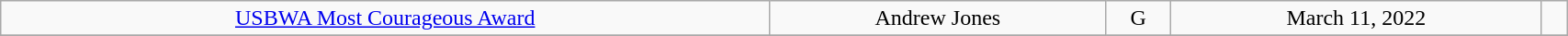<table class="wikitable" style="width: 90%;text-align: center;">
<tr align="center">
<td rowspan="1"><a href='#'>USBWA Most Courageous Award</a></td>
<td>Andrew Jones</td>
<td>G</td>
<td>March 11, 2022</td>
<td></td>
</tr>
<tr>
</tr>
</table>
